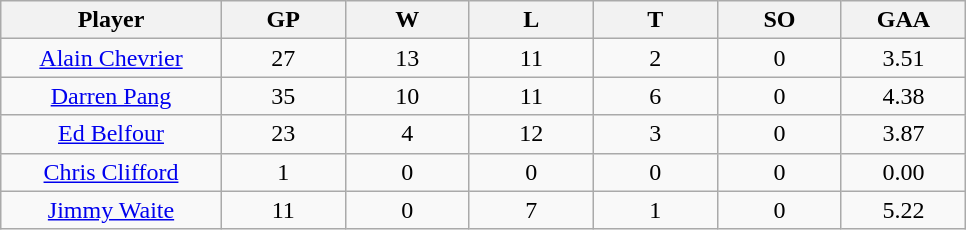<table class="wikitable sortable">
<tr>
<th bgcolor="#DDDDFF" width="16%">Player</th>
<th bgcolor="#DDDDFF" width="9%">GP</th>
<th bgcolor="#DDDDFF" width="9%">W</th>
<th bgcolor="#DDDDFF" width="9%">L</th>
<th bgcolor="#DDDDFF" width="9%">T</th>
<th bgcolor="#DDDDFF" width="9%">SO</th>
<th bgcolor="#DDDDFF" width="9%">GAA</th>
</tr>
<tr align="center">
<td><a href='#'>Alain Chevrier</a></td>
<td>27</td>
<td>13</td>
<td>11</td>
<td>2</td>
<td>0</td>
<td>3.51</td>
</tr>
<tr align="center">
<td><a href='#'>Darren Pang</a></td>
<td>35</td>
<td>10</td>
<td>11</td>
<td>6</td>
<td>0</td>
<td>4.38</td>
</tr>
<tr align="center">
<td><a href='#'>Ed Belfour</a></td>
<td>23</td>
<td>4</td>
<td>12</td>
<td>3</td>
<td>0</td>
<td>3.87</td>
</tr>
<tr align="center">
<td><a href='#'>Chris Clifford</a></td>
<td>1</td>
<td>0</td>
<td>0</td>
<td>0</td>
<td>0</td>
<td>0.00</td>
</tr>
<tr align="center">
<td><a href='#'>Jimmy Waite</a></td>
<td>11</td>
<td>0</td>
<td>7</td>
<td>1</td>
<td>0</td>
<td>5.22</td>
</tr>
</table>
